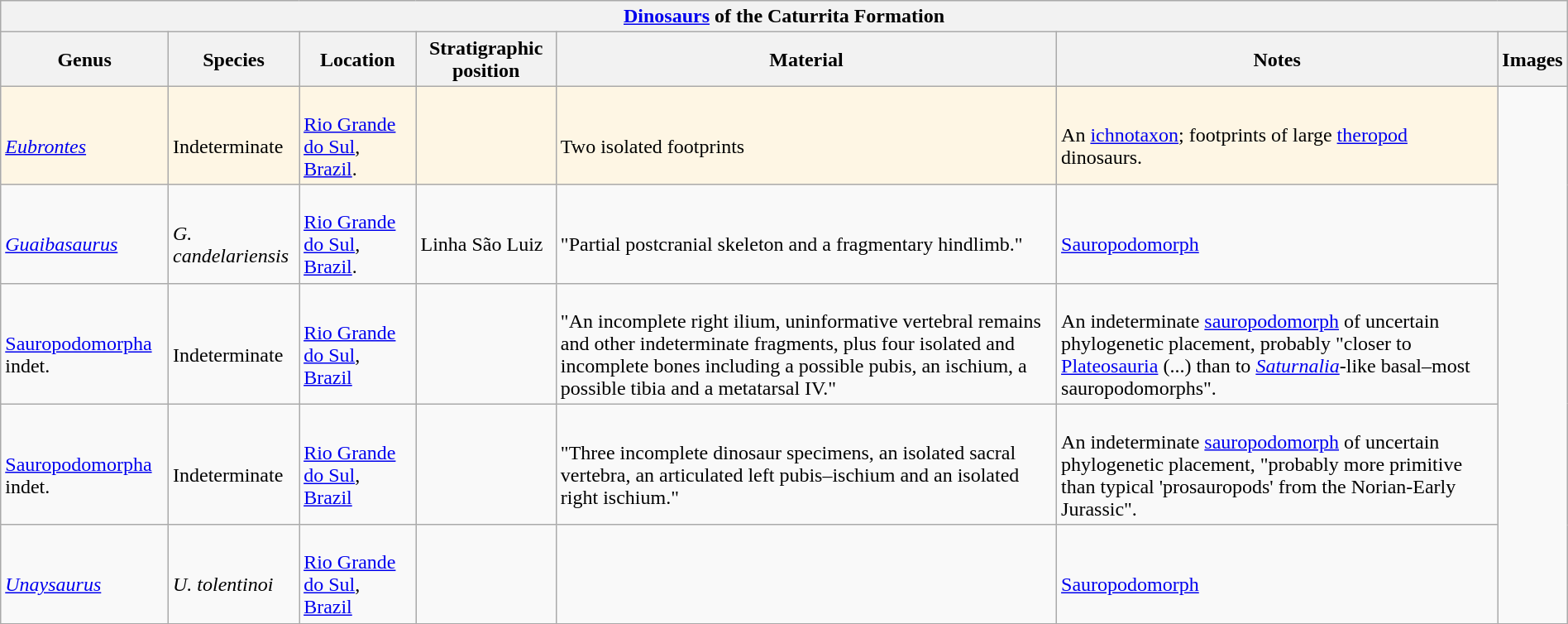<table class="wikitable" align="center" width="100%">
<tr>
<th colspan="7" align="center"><strong><a href='#'>Dinosaurs</a> of the Caturrita Formation</strong></th>
</tr>
<tr>
<th>Genus</th>
<th>Species</th>
<th>Location</th>
<th>Stratigraphic position</th>
<th>Material</th>
<th>Notes</th>
<th>Images</th>
</tr>
<tr>
<td style="background:#FEF6E4;"><br><em><a href='#'>Eubrontes</a></em></td>
<td style="background:#FEF6E4;"><br>Indeterminate</td>
<td style="background:#FEF6E4;"><br><a href='#'>Rio Grande do Sul</a>, <a href='#'>Brazil</a>.</td>
<td style="background:#FEF6E4;"></td>
<td style="background:#FEF6E4;"><br>Two isolated footprints</td>
<td style="background:#FEF6E4;"><br>An <a href='#'>ichnotaxon</a>; footprints of large <a href='#'>theropod</a> dinosaurs.</td>
<td rowspan="99"><br>
</td>
</tr>
<tr>
<td><br><em><a href='#'>Guaibasaurus</a></em></td>
<td><br><em>G. candelariensis</em></td>
<td><br><a href='#'>Rio Grande do Sul</a>, <a href='#'>Brazil</a>.</td>
<td><br>Linha São Luiz</td>
<td><br>"Partial postcranial skeleton and a fragmentary hindlimb."</td>
<td><br><a href='#'>Sauropodomorph</a></td>
</tr>
<tr>
<td><br><a href='#'>Sauropodomorpha</a> indet.</td>
<td><br>Indeterminate</td>
<td><br><a href='#'>Rio Grande do Sul</a>, <a href='#'>Brazil</a></td>
<td></td>
<td><br>"An incomplete right ilium, uninformative vertebral remains and other indeterminate fragments, plus four isolated and incomplete bones including a possible pubis, an ischium, a possible tibia and a metatarsal IV."</td>
<td><br>An indeterminate <a href='#'>sauropodomorph</a> of uncertain phylogenetic placement, probably "closer to <a href='#'>Plateosauria</a> (...) than to <em><a href='#'>Saturnalia</a></em>-like basal–most sauropodomorphs".</td>
</tr>
<tr>
<td><br><a href='#'>Sauropodomorpha</a> indet.</td>
<td><br>Indeterminate</td>
<td><br><a href='#'>Rio Grande do Sul</a>, <a href='#'>Brazil</a></td>
<td></td>
<td><br>"Three incomplete dinosaur specimens, an isolated sacral vertebra, an articulated left pubis–ischium and an isolated right ischium."</td>
<td><br>An indeterminate <a href='#'>sauropodomorph</a> of uncertain phylogenetic placement, "probably more primitive than typical 'prosauropods' from the Norian-Early Jurassic".</td>
</tr>
<tr>
<td><br><em><a href='#'>Unaysaurus</a></em></td>
<td><br><em>U. tolentinoi</em></td>
<td><br><a href='#'>Rio Grande do Sul</a>, <a href='#'>Brazil</a></td>
<td></td>
<td></td>
<td><br><a href='#'>Sauropodomorph</a></td>
</tr>
<tr>
</tr>
</table>
